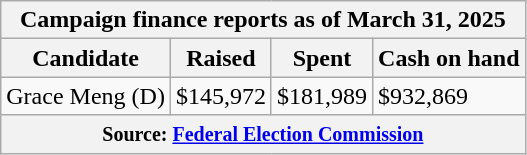<table class="wikitable sortable">
<tr>
<th colspan=4>Campaign finance reports as of March 31, 2025</th>
</tr>
<tr style="text-align:center;">
<th>Candidate</th>
<th>Raised</th>
<th>Spent</th>
<th>Cash on hand</th>
</tr>
<tr>
<td>Grace Meng (D)</td>
<td>$145,972</td>
<td>$181,989</td>
<td>$932,869</td>
</tr>
<tr>
<th colspan="4"><small>Source: <a href='#'>Federal Election Commission</a></small></th>
</tr>
</table>
